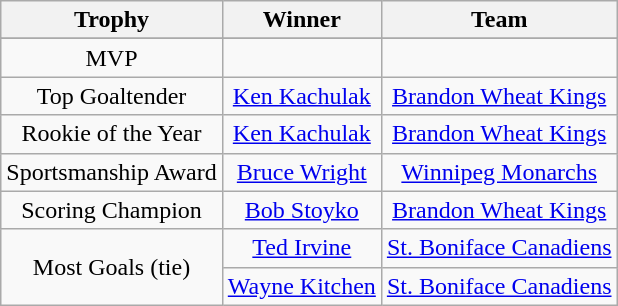<table class="wikitable" style="text-align:center">
<tr>
<th>Trophy</th>
<th>Winner</th>
<th>Team</th>
</tr>
<tr align="center">
</tr>
<tr>
<td>MVP</td>
<td></td>
<td></td>
</tr>
<tr>
<td>Top Goaltender</td>
<td><a href='#'>Ken Kachulak</a></td>
<td><a href='#'>Brandon Wheat Kings</a></td>
</tr>
<tr>
<td>Rookie of the Year</td>
<td><a href='#'>Ken Kachulak</a></td>
<td><a href='#'>Brandon Wheat Kings</a></td>
</tr>
<tr>
<td>Sportsmanship Award</td>
<td><a href='#'>Bruce Wright</a></td>
<td><a href='#'>Winnipeg Monarchs</a></td>
</tr>
<tr>
<td>Scoring Champion</td>
<td><a href='#'>Bob Stoyko</a></td>
<td><a href='#'>Brandon Wheat Kings</a></td>
</tr>
<tr>
<td rowspan="2">Most Goals (tie)</td>
<td><a href='#'>Ted Irvine</a></td>
<td><a href='#'>St. Boniface Canadiens</a></td>
</tr>
<tr>
<td><a href='#'>Wayne Kitchen</a></td>
<td><a href='#'>St. Boniface Canadiens</a></td>
</tr>
</table>
